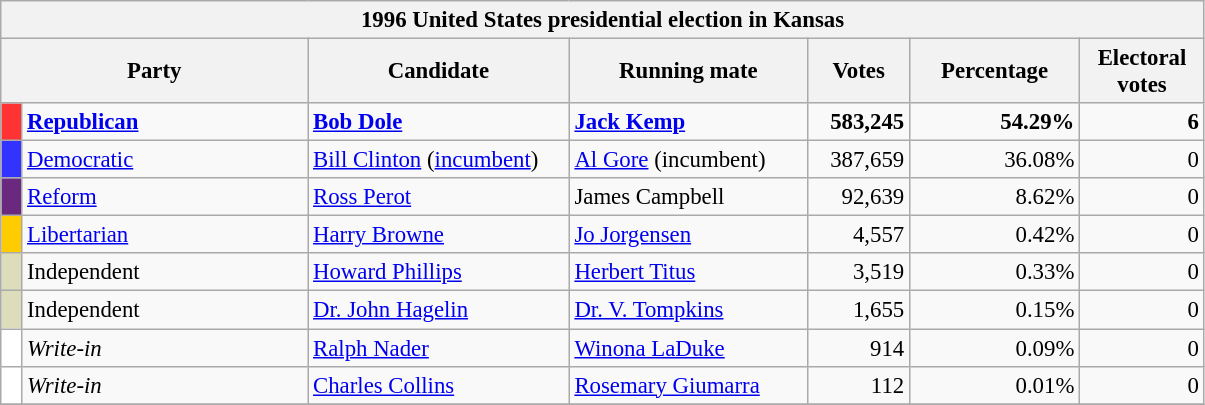<table class="wikitable" style="font-size: 95%;">
<tr>
<th colspan="7">1996 United States presidential election in Kansas</th>
</tr>
<tr>
<th colspan="2" style="width: 13em">Party</th>
<th style="width: 11em">Candidate</th>
<th style="width: 10em">Running mate</th>
<th style="width: 4em">Votes</th>
<th style="width: 7em">Percentage</th>
<th style="width: 5em">Electoral votes</th>
</tr>
<tr>
<th style="background-color:#FF3333; width: 3px"></th>
<td style="width: 130px"><strong><a href='#'>Republican</a></strong></td>
<td><strong><a href='#'>Bob Dole</a></strong></td>
<td><strong><a href='#'>Jack Kemp</a></strong></td>
<td align="right"><strong>583,245</strong></td>
<td align="right"><strong>54.29%</strong></td>
<td align="right"><strong>6</strong></td>
</tr>
<tr>
<th style="background-color:#3333FF; width: 3px"></th>
<td style="width: 130px"><a href='#'>Democratic</a></td>
<td><a href='#'>Bill Clinton</a> (<a href='#'>incumbent</a>)</td>
<td><a href='#'>Al Gore</a> (incumbent)</td>
<td align="right">387,659</td>
<td align="right">36.08%</td>
<td align="right">0</td>
</tr>
<tr>
<th style="background-color:#6A287E; width: 3px"></th>
<td style="width: 130px"><a href='#'>Reform</a></td>
<td><a href='#'>Ross Perot</a></td>
<td>James Campbell</td>
<td align="right">92,639</td>
<td align="right">8.62%</td>
<td align="right">0</td>
</tr>
<tr>
<th style="background-color:#FFCC00; width: 3px"></th>
<td style="width: 130px"><a href='#'>Libertarian</a></td>
<td><a href='#'>Harry Browne</a></td>
<td><a href='#'>Jo Jorgensen</a></td>
<td align="right">4,557</td>
<td align="right">0.42%</td>
<td align="right">0</td>
</tr>
<tr>
<th style="background-color:#DDDDBB; width: 3px"></th>
<td style="width: 130px">Independent</td>
<td><a href='#'>Howard Phillips</a></td>
<td><a href='#'>Herbert Titus</a></td>
<td align="right">3,519</td>
<td align="right">0.33%</td>
<td align="right">0</td>
</tr>
<tr>
<th style="background-color:#DDDDBB; width: 3px"></th>
<td style="width: 130px">Independent</td>
<td><a href='#'>Dr. John Hagelin</a></td>
<td><a href='#'>Dr. V. Tompkins</a></td>
<td align="right">1,655</td>
<td align="right">0.15%</td>
<td align="right">0</td>
</tr>
<tr>
<th style="background-color:#FFFFFF; width: 3px"></th>
<td style="width: 130px"><em>Write-in</em></td>
<td><a href='#'>Ralph Nader</a></td>
<td><a href='#'>Winona LaDuke</a></td>
<td align="right">914</td>
<td align="right">0.09%</td>
<td align="right">0</td>
</tr>
<tr>
<th style="background-color:#FFFFFF; width: 3px"></th>
<td style="width: 130px"><em>Write-in</em></td>
<td><a href='#'>Charles Collins</a></td>
<td><a href='#'>Rosemary Giumarra</a></td>
<td align="right">112</td>
<td align="right">0.01%</td>
<td align="right">0</td>
</tr>
<tr>
</tr>
</table>
